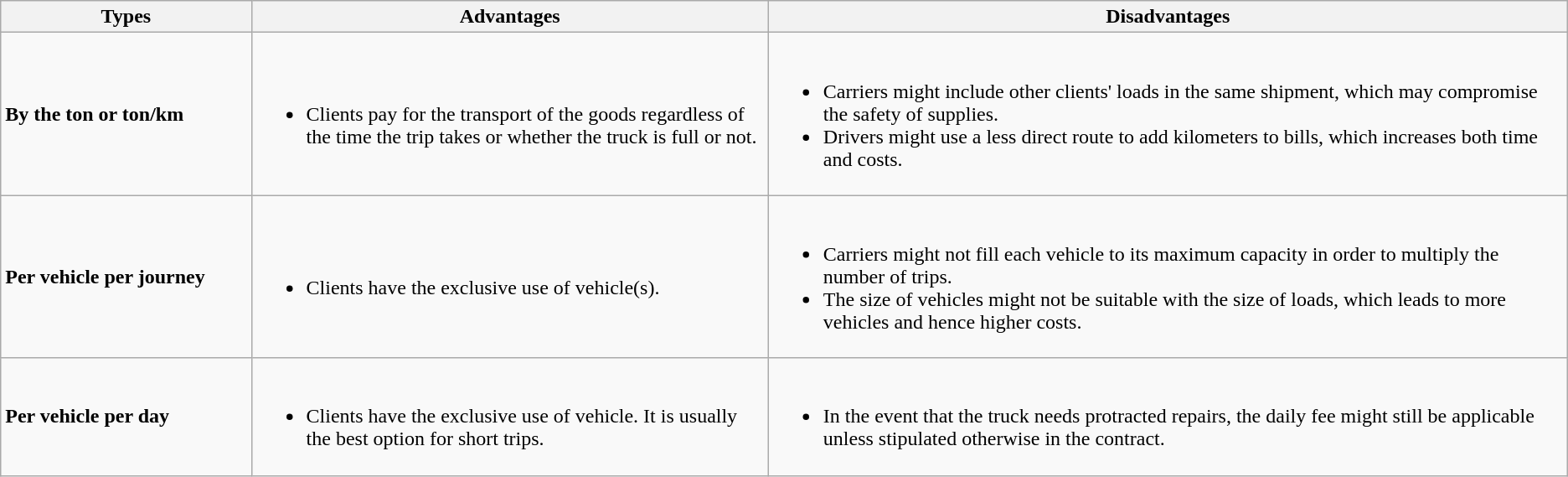<table class="wikitable">
<tr>
<th>Types</th>
<th width=33%>Advantages</th>
<th width=51%>Disadvantages</th>
</tr>
<tr>
<td><strong>By the ton or ton/km</strong></td>
<td><br><ul><li>Clients pay for the transport of the goods regardless of the time the trip takes or whether the truck is full or not.</li></ul></td>
<td><br><ul><li>Carriers might include other clients' loads in the same shipment, which may compromise the safety of supplies.</li><li>Drivers might use a less direct route to add kilometers to bills, which increases both time and costs.</li></ul></td>
</tr>
<tr>
<td><strong>Per vehicle per journey</strong></td>
<td><br><ul><li>Clients have the exclusive use of vehicle(s).</li></ul></td>
<td><br><ul><li>Carriers might not fill each vehicle to its maximum capacity in order to multiply the number of trips.</li><li>The size of vehicles might not be suitable with the size of loads, which leads to more vehicles and hence higher costs.</li></ul></td>
</tr>
<tr>
<td><strong>Per vehicle per day</strong></td>
<td><br><ul><li>Clients have the exclusive use of vehicle. It is usually the best option for short trips.</li></ul></td>
<td><br><ul><li>In the event that the truck needs protracted repairs, the daily fee might still be applicable unless stipulated otherwise in the contract.</li></ul></td>
</tr>
</table>
